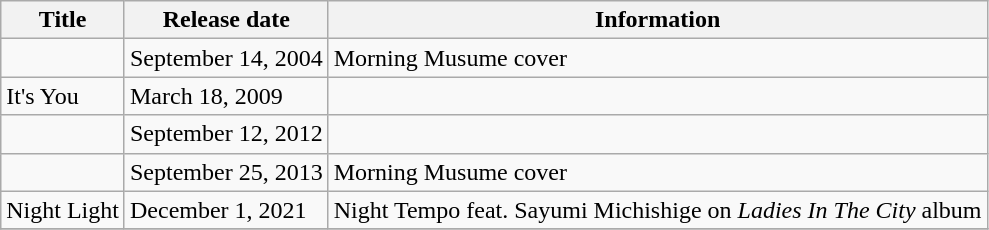<table class="wikitable">
<tr>
<th>Title</th>
<th>Release date</th>
<th>Information</th>
</tr>
<tr>
<td></td>
<td>September 14, 2004</td>
<td>Morning Musume cover</td>
</tr>
<tr>
<td>It's You</td>
<td>March 18, 2009</td>
<td></td>
</tr>
<tr>
<td></td>
<td>September 12, 2012</td>
<td></td>
</tr>
<tr>
<td></td>
<td>September 25, 2013</td>
<td>Morning Musume cover</td>
</tr>
<tr>
<td>Night Light</td>
<td>December 1, 2021</td>
<td>Night Tempo feat. Sayumi Michishige on <em>Ladies In The City</em> album</td>
</tr>
<tr>
</tr>
</table>
